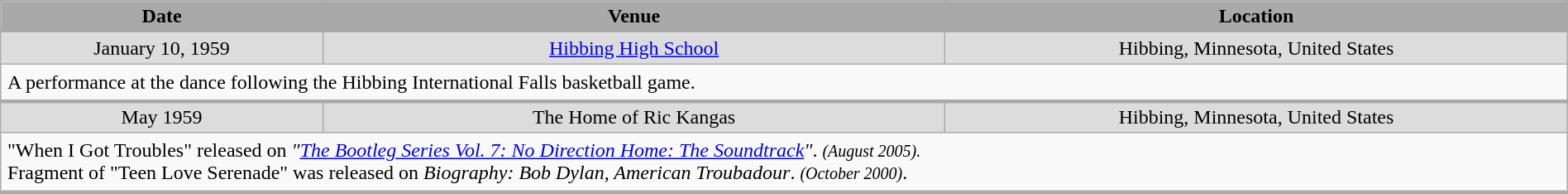<table class="wikitable" style="width:100%; text-align:center;">
<tr>
<th style="width:100px; background:darkGrey;">Date</th>
<th style="width:200px; background:darkGrey;">Venue</th>
<th style="width:200px; background:darkGrey;">Location</th>
</tr>
<tr style="background:#DCDCDC;">
<td>January 10, 1959</td>
<td><a href='#'>Hibbing High School</a></td>
<td>Hibbing, Minnesota, United States</td>
</tr>
<tr>
<td colspan="5" style="border-bottom-width:3px; padding:5px; text-align:left;">A performance at the dance following the Hibbing International Falls basketball game.</td>
</tr>
<tr>
</tr>
<tr style="background:#DCDCDC;">
<td>May 1959</td>
<td>The Home of Ric Kangas</td>
<td>Hibbing, Minnesota, United States</td>
</tr>
<tr>
<td colspan="5" style="border-bottom-width:3px; padding:5px; text-align:left;">"When I Got Troubles" released on <em>"<a href='#'>The Bootleg Series Vol. 7: No Direction Home: The Soundtrack</a>"</em>. <small><em>(August 2005).</em></small> <br> Fragment of "Teen Love Serenade" was released on <em>Biography: Bob Dylan, American Troubadour</em>. <em><small>(October 2000)</small></em>.</td>
</tr>
<tr>
</tr>
</table>
